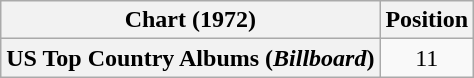<table class="wikitable plainrowheaders" style="text-align:center">
<tr>
<th scope="col">Chart (1972)</th>
<th scope="col">Position</th>
</tr>
<tr>
<th scope="row">US Top Country Albums (<em>Billboard</em>)</th>
<td>11</td>
</tr>
</table>
